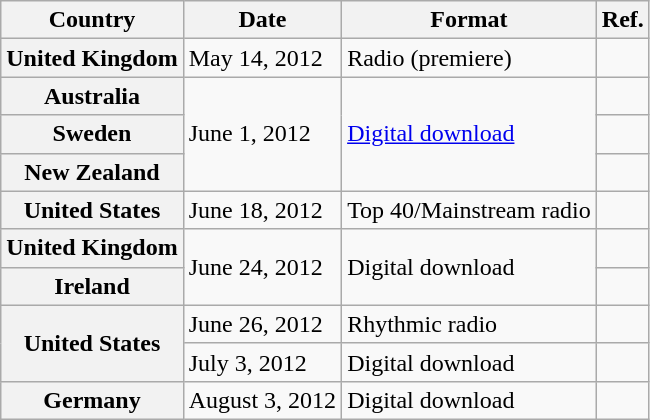<table class="wikitable plainrowheaders">
<tr>
<th scope="col">Country</th>
<th scope="col">Date</th>
<th scope="col">Format</th>
<th scope="col">Ref.</th>
</tr>
<tr>
<th scope="row">United Kingdom</th>
<td>May 14, 2012</td>
<td>Radio (premiere)</td>
<td></td>
</tr>
<tr>
<th scope="row">Australia</th>
<td rowspan="3">June 1, 2012</td>
<td rowspan="3"><a href='#'>Digital download</a></td>
<td></td>
</tr>
<tr>
<th scope="row">Sweden</th>
<td></td>
</tr>
<tr>
<th scope="row">New Zealand</th>
<td></td>
</tr>
<tr>
<th scope="row">United States</th>
<td>June 18, 2012</td>
<td>Top 40/Mainstream radio</td>
<td></td>
</tr>
<tr>
<th scope="row">United Kingdom</th>
<td rowspan="2">June 24, 2012</td>
<td rowspan="2">Digital download</td>
<td></td>
</tr>
<tr>
<th scope="row">Ireland</th>
<td></td>
</tr>
<tr>
<th scope="row" rowspan="2">United States</th>
<td>June 26, 2012</td>
<td>Rhythmic radio</td>
<td></td>
</tr>
<tr>
<td>July 3, 2012</td>
<td>Digital download</td>
<td></td>
</tr>
<tr>
<th scope="row">Germany</th>
<td>August 3, 2012</td>
<td>Digital download</td>
<td></td>
</tr>
</table>
